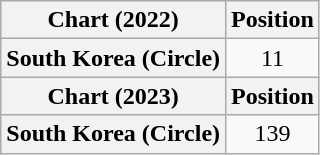<table class="wikitable plainrowheaders" style="text-align:center">
<tr>
<th scope="col">Chart (2022)</th>
<th scope="col">Position</th>
</tr>
<tr>
<th scope="row">South Korea (Circle)</th>
<td>11</td>
</tr>
<tr>
<th scope="col">Chart (2023)</th>
<th scope="col">Position</th>
</tr>
<tr>
<th scope="row">South Korea (Circle)</th>
<td>139</td>
</tr>
</table>
